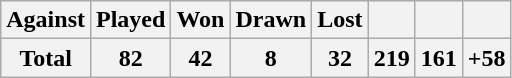<table class="wikitable " style="text-align: center;">
<tr>
<th>Against</th>
<th>Played</th>
<th>Won</th>
<th>Drawn</th>
<th>Lost</th>
<th></th>
<th></th>
<th></th>
</tr>
<tr>
<th>Total</th>
<th>82</th>
<th>42</th>
<th>8</th>
<th>32</th>
<th>219</th>
<th>161</th>
<th>+58</th>
</tr>
</table>
